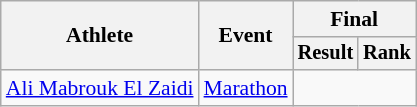<table class="wikitable" style="font-size:90%">
<tr>
<th rowspan="2">Athlete</th>
<th rowspan="2">Event</th>
<th colspan="2">Final</th>
</tr>
<tr style="font-size:95%">
<th>Result</th>
<th>Rank</th>
</tr>
<tr align=center>
<td align=left><a href='#'>Ali Mabrouk El Zaidi</a></td>
<td align=left><a href='#'>Marathon</a></td>
<td colspan=2></td>
</tr>
</table>
